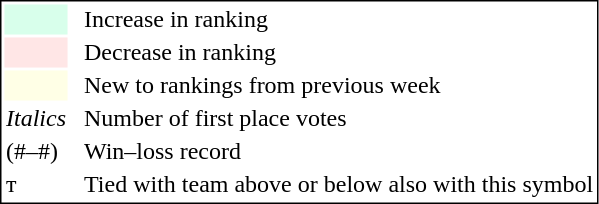<table style="border:1px solid black;">
<tr>
<td style="background:#D8FFEB; width:20px;"></td>
<td> </td>
<td>Increase in ranking</td>
</tr>
<tr>
<td style="background:#FFE6E6; width:20px;"></td>
<td> </td>
<td>Decrease in ranking</td>
</tr>
<tr>
<td style="background:#FFFFE6; width:20px;"></td>
<td> </td>
<td>New to rankings from previous week</td>
</tr>
<tr>
<td><em>Italics</em></td>
<td> </td>
<td>Number of first place votes</td>
</tr>
<tr>
<td>(#–#)</td>
<td> </td>
<td>Win–loss record</td>
</tr>
<tr>
<td>т</td>
<td></td>
<td>Tied with team above or below also with this symbol</td>
</tr>
</table>
